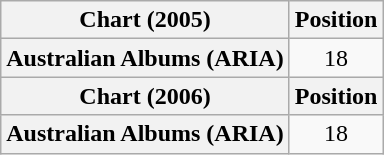<table class="wikitable sortable plainrowheaders" style="text-align:center">
<tr>
<th scope="col">Chart (2005)</th>
<th scope="col">Position</th>
</tr>
<tr>
<th scope="row">Australian Albums (ARIA)</th>
<td>18</td>
</tr>
<tr>
<th scope="col">Chart (2006)</th>
<th scope="col">Position</th>
</tr>
<tr>
<th scope="row">Australian Albums (ARIA)</th>
<td>18</td>
</tr>
</table>
